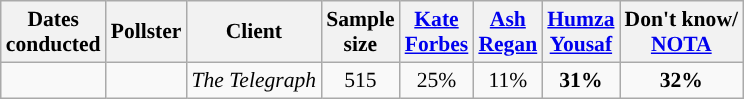<table class="wikitable wiki table" style="font-size:90%;text-align:center">
<tr>
<th>Dates<br>conducted</th>
<th>Pollster</th>
<th>Client</th>
<th>Sample<br>size</th>
<th><a href='#'>Kate<br>Forbes</a></th>
<th><a href='#'>Ash<br>Regan</a></th>
<th><a href='#'>Humza<br>Yousaf</a></th>
<th>Don't know/<br><a href='#'>NOTA</a></th>
</tr>
<tr>
<td></td>
<td></td>
<td><em>The Telegraph</em></td>
<td>515</td>
<td>25%</td>
<td>11%</td>
<td style="background:"><strong>31%</strong></td>
<td><strong>32%</strong></td>
</tr>
</table>
